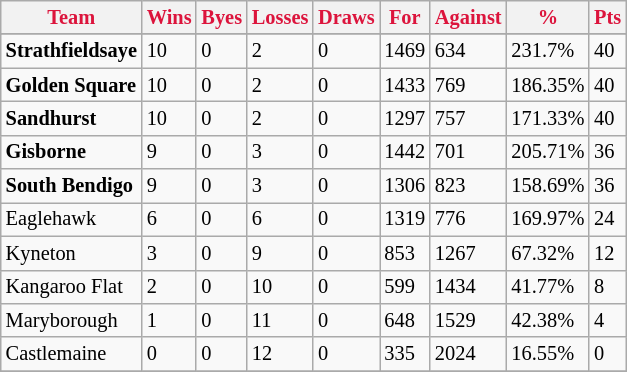<table style="font-size: 85%; text-align: left;" class="wikitable">
<tr>
<th style="color:crimson">Team</th>
<th style="color:crimson">Wins</th>
<th style="color:crimson">Byes</th>
<th style="color:crimson">Losses</th>
<th style="color:crimson">Draws</th>
<th style="color:crimson">For</th>
<th style="color:crimson">Against</th>
<th style="color:crimson">%</th>
<th style="color:crimson">Pts</th>
</tr>
<tr>
</tr>
<tr>
</tr>
<tr>
<td><strong>	Strathfieldsaye	</strong></td>
<td>10</td>
<td>0</td>
<td>2</td>
<td>0</td>
<td>1469</td>
<td>634</td>
<td>231.7%</td>
<td>40</td>
</tr>
<tr>
<td><strong>	Golden Square	</strong></td>
<td>10</td>
<td>0</td>
<td>2</td>
<td>0</td>
<td>1433</td>
<td>769</td>
<td>186.35%</td>
<td>40</td>
</tr>
<tr>
<td><strong>	Sandhurst	</strong></td>
<td>10</td>
<td>0</td>
<td>2</td>
<td>0</td>
<td>1297</td>
<td>757</td>
<td>171.33%</td>
<td>40</td>
</tr>
<tr>
<td><strong>	Gisborne	</strong></td>
<td>9</td>
<td>0</td>
<td>3</td>
<td>0</td>
<td>1442</td>
<td>701</td>
<td>205.71%</td>
<td>36</td>
</tr>
<tr>
<td><strong>	South Bendigo	</strong></td>
<td>9</td>
<td>0</td>
<td>3</td>
<td>0</td>
<td>1306</td>
<td>823</td>
<td>158.69%</td>
<td>36</td>
</tr>
<tr>
<td>Eaglehawk</td>
<td>6</td>
<td>0</td>
<td>6</td>
<td>0</td>
<td>1319</td>
<td>776</td>
<td>169.97%</td>
<td>24</td>
</tr>
<tr>
<td>Kyneton</td>
<td>3</td>
<td>0</td>
<td>9</td>
<td>0</td>
<td>853</td>
<td>1267</td>
<td>67.32%</td>
<td>12</td>
</tr>
<tr>
<td>Kangaroo Flat</td>
<td>2</td>
<td>0</td>
<td>10</td>
<td>0</td>
<td>599</td>
<td>1434</td>
<td>41.77%</td>
<td>8</td>
</tr>
<tr>
<td>Maryborough</td>
<td>1</td>
<td>0</td>
<td>11</td>
<td>0</td>
<td>648</td>
<td>1529</td>
<td>42.38%</td>
<td>4</td>
</tr>
<tr>
<td>Castlemaine</td>
<td>0</td>
<td>0</td>
<td>12</td>
<td>0</td>
<td>335</td>
<td>2024</td>
<td>16.55%</td>
<td>0</td>
</tr>
<tr>
</tr>
</table>
